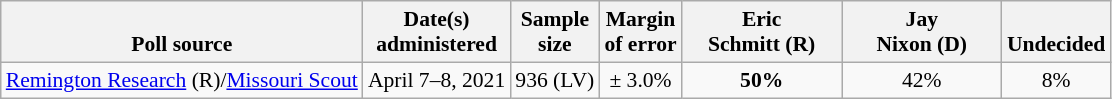<table class="wikitable" style="font-size:90%;text-align:center;">
<tr valign=bottom>
<th>Poll source</th>
<th>Date(s)<br>administered</th>
<th>Sample<br>size</th>
<th>Margin<br>of error</th>
<th style="width:100px;">Eric<br>Schmitt (R)</th>
<th style="width:100px;">Jay<br>Nixon (D)</th>
<th>Undecided</th>
</tr>
<tr>
<td style="text-align:left;"><a href='#'>Remington Research</a> (R)/<a href='#'>Missouri Scout</a></td>
<td>April 7–8, 2021</td>
<td>936 (LV)</td>
<td>± 3.0%</td>
<td><strong>50%</strong></td>
<td>42%</td>
<td>8%</td>
</tr>
</table>
